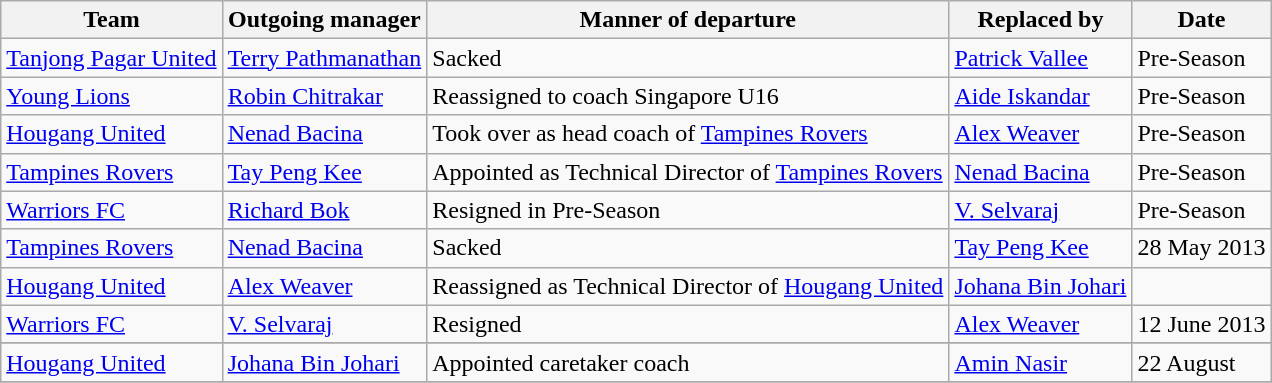<table class="wikitable sortable">
<tr>
<th>Team</th>
<th>Outgoing manager</th>
<th>Manner of departure</th>
<th>Replaced by</th>
<th>Date</th>
</tr>
<tr>
<td><a href='#'>Tanjong Pagar United</a></td>
<td><a href='#'>Terry Pathmanathan</a></td>
<td>Sacked</td>
<td> <a href='#'>Patrick Vallee</a></td>
<td>Pre-Season</td>
</tr>
<tr>
<td> <a href='#'>Young Lions</a></td>
<td><a href='#'>Robin Chitrakar</a></td>
<td>Reassigned to coach Singapore U16</td>
<td><a href='#'>Aide Iskandar</a></td>
<td>Pre-Season</td>
</tr>
<tr>
<td><a href='#'>Hougang United</a></td>
<td> <a href='#'>Nenad Bacina</a></td>
<td>Took over as head coach of <a href='#'>Tampines Rovers</a></td>
<td> <a href='#'>Alex Weaver</a></td>
<td>Pre-Season</td>
</tr>
<tr>
<td><a href='#'>Tampines Rovers</a></td>
<td><a href='#'>Tay Peng Kee</a></td>
<td>Appointed as Technical Director of <a href='#'>Tampines Rovers</a></td>
<td> <a href='#'>Nenad Bacina</a></td>
<td>Pre-Season</td>
</tr>
<tr>
<td><a href='#'>Warriors FC</a></td>
<td><a href='#'>Richard Bok</a></td>
<td>Resigned in Pre-Season</td>
<td><a href='#'>V. Selvaraj</a></td>
<td>Pre-Season</td>
</tr>
<tr>
<td><a href='#'>Tampines Rovers</a></td>
<td> <a href='#'>Nenad Bacina</a></td>
<td>Sacked</td>
<td><a href='#'>Tay Peng Kee</a></td>
<td>28 May 2013</td>
</tr>
<tr>
<td><a href='#'>Hougang United</a></td>
<td> <a href='#'>Alex Weaver</a></td>
<td>Reassigned as Technical Director of <a href='#'>Hougang United</a></td>
<td><a href='#'>Johana Bin Johari</a></td>
<td></td>
</tr>
<tr>
<td><a href='#'>Warriors FC</a></td>
<td><a href='#'>V. Selvaraj</a></td>
<td>Resigned</td>
<td> <a href='#'>Alex Weaver</a></td>
<td>12 June 2013</td>
</tr>
<tr>
</tr>
<tr>
<td><a href='#'>Hougang United</a></td>
<td><a href='#'>Johana Bin Johari</a></td>
<td>Appointed caretaker coach</td>
<td><a href='#'>Amin Nasir</a></td>
<td>22 August</td>
</tr>
<tr>
</tr>
</table>
